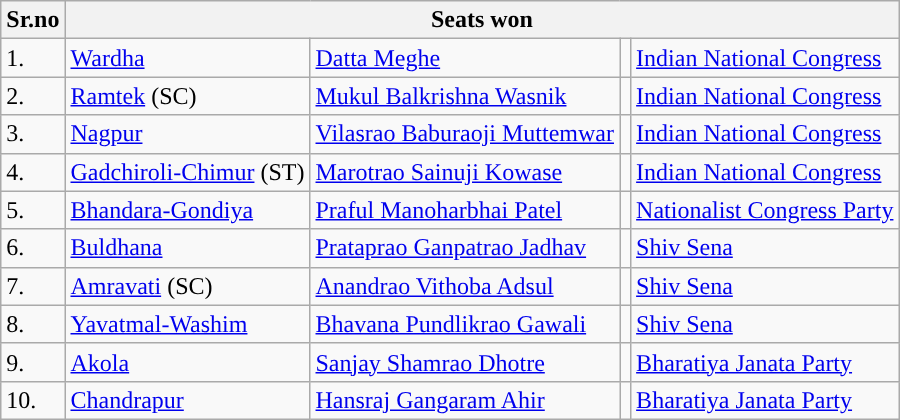<table class="wikitable">
<tr>
<th>Sr.no</th>
<th colspan="4">Seats won</th>
</tr>
<tr>
<td>1.</td>
<td><a href='#'>Wardha</a></td>
<td><a href='#'>Datta Meghe</a></td>
<td style="background-color: "></td>
<td><a href='#'>Indian National Congress</a></td>
</tr>
<tr>
<td>2.</td>
<td><a href='#'>Ramtek</a> (SC)</td>
<td><a href='#'>Mukul Balkrishna Wasnik</a></td>
<td style="background-color: "></td>
<td><a href='#'>Indian National Congress</a></td>
</tr>
<tr>
<td>3.</td>
<td><a href='#'>Nagpur</a></td>
<td><a href='#'>Vilasrao Baburaoji Muttemwar</a></td>
<td style="background-color: "></td>
<td><a href='#'>Indian National Congress</a></td>
</tr>
<tr>
<td>4.</td>
<td><a href='#'>Gadchiroli-Chimur</a> (ST)</td>
<td><a href='#'>Marotrao Sainuji Kowase</a></td>
<td style="background-color: "></td>
<td><a href='#'>Indian National Congress</a></td>
</tr>
<tr>
<td>5.</td>
<td><a href='#'>Bhandara-Gondiya</a></td>
<td><a href='#'>Praful Manoharbhai Patel</a></td>
<td style="background-color: "></td>
<td><a href='#'>Nationalist Congress Party</a></td>
</tr>
<tr>
<td>6.</td>
<td><a href='#'>Buldhana</a></td>
<td><a href='#'>Prataprao Ganpatrao Jadhav</a></td>
<td style="background-color: "></td>
<td><a href='#'>Shiv Sena</a></td>
</tr>
<tr>
<td>7.</td>
<td><a href='#'>Amravati</a> (SC)</td>
<td><a href='#'>Anandrao Vithoba Adsul</a></td>
<td style="background-color: "></td>
<td><a href='#'>Shiv Sena</a></td>
</tr>
<tr>
<td>8.</td>
<td><a href='#'>Yavatmal-Washim</a></td>
<td><a href='#'>Bhavana Pundlikrao Gawali</a></td>
<td style="background-color: "></td>
<td><a href='#'>Shiv Sena</a></td>
</tr>
<tr>
<td>9.</td>
<td><a href='#'>Akola</a></td>
<td><a href='#'>Sanjay Shamrao Dhotre</a></td>
<td style="background-color:"></td>
<td><a href='#'>Bharatiya Janata Party</a></td>
</tr>
<tr>
<td>10.</td>
<td><a href='#'>Chandrapur</a></td>
<td><a href='#'>Hansraj Gangaram Ahir</a></td>
<td style="background-color:"></td>
<td><a href='#'>Bharatiya Janata Party</a></td>
</tr>
</table>
